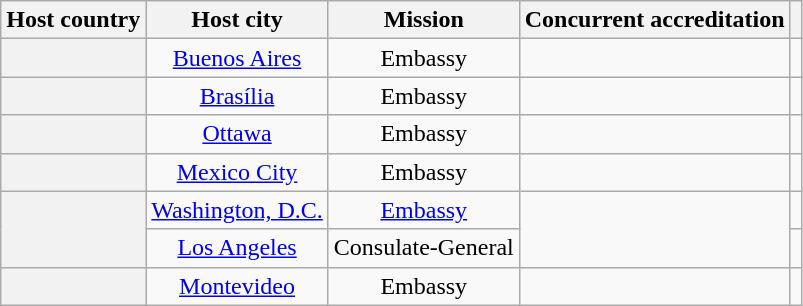<table class="wikitable plainrowheaders" style="text-align:center;">
<tr>
<th scope="col">Host country</th>
<th scope="col">Host city</th>
<th scope="col">Mission</th>
<th scope="col">Concurrent accreditation</th>
<th scope="col"></th>
</tr>
<tr>
<th scope="row"></th>
<td><a href='#'>Buenos Aires</a></td>
<td>Embassy</td>
<td></td>
<td></td>
</tr>
<tr>
<th scope="row"></th>
<td><a href='#'>Brasília</a></td>
<td>Embassy</td>
<td></td>
<td></td>
</tr>
<tr>
<th scope="row"></th>
<td><a href='#'>Ottawa</a></td>
<td>Embassy</td>
<td></td>
<td></td>
</tr>
<tr>
<th scope="row"></th>
<td><a href='#'>Mexico City</a></td>
<td>Embassy</td>
<td></td>
<td></td>
</tr>
<tr>
<th scope="row" rowspan="2"></th>
<td><a href='#'>Washington, D.C.</a></td>
<td><a href='#'>Embassy</a></td>
<td rowspan="2"></td>
<td></td>
</tr>
<tr>
<td><a href='#'>Los Angeles</a></td>
<td>Consulate-General</td>
<td></td>
</tr>
<tr>
<th scope="row"></th>
<td><a href='#'>Montevideo</a></td>
<td>Embassy</td>
<td></td>
<td></td>
</tr>
</table>
